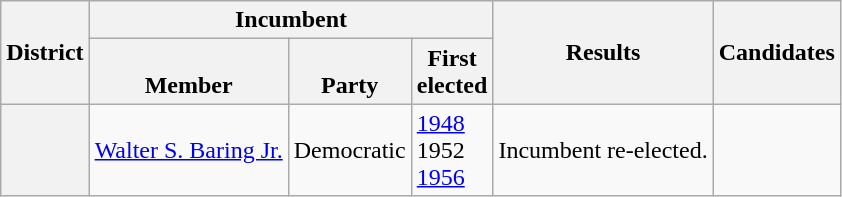<table class="wikitable sortable">
<tr>
<th rowspan=2>District</th>
<th colspan=3>Incumbent</th>
<th rowspan=2>Results</th>
<th rowspan=2 class="unsortable">Candidates</th>
</tr>
<tr valign=bottom>
<th>Member</th>
<th>Party</th>
<th>First<br>elected</th>
</tr>
<tr>
<th></th>
<td><a href='#'>Walter S. Baring Jr.</a></td>
<td>Democratic</td>
<td><a href='#'>1948</a><br>1952 <br><a href='#'>1956</a></td>
<td>Incumbent re-elected.</td>
<td nowrap></td>
</tr>
</table>
